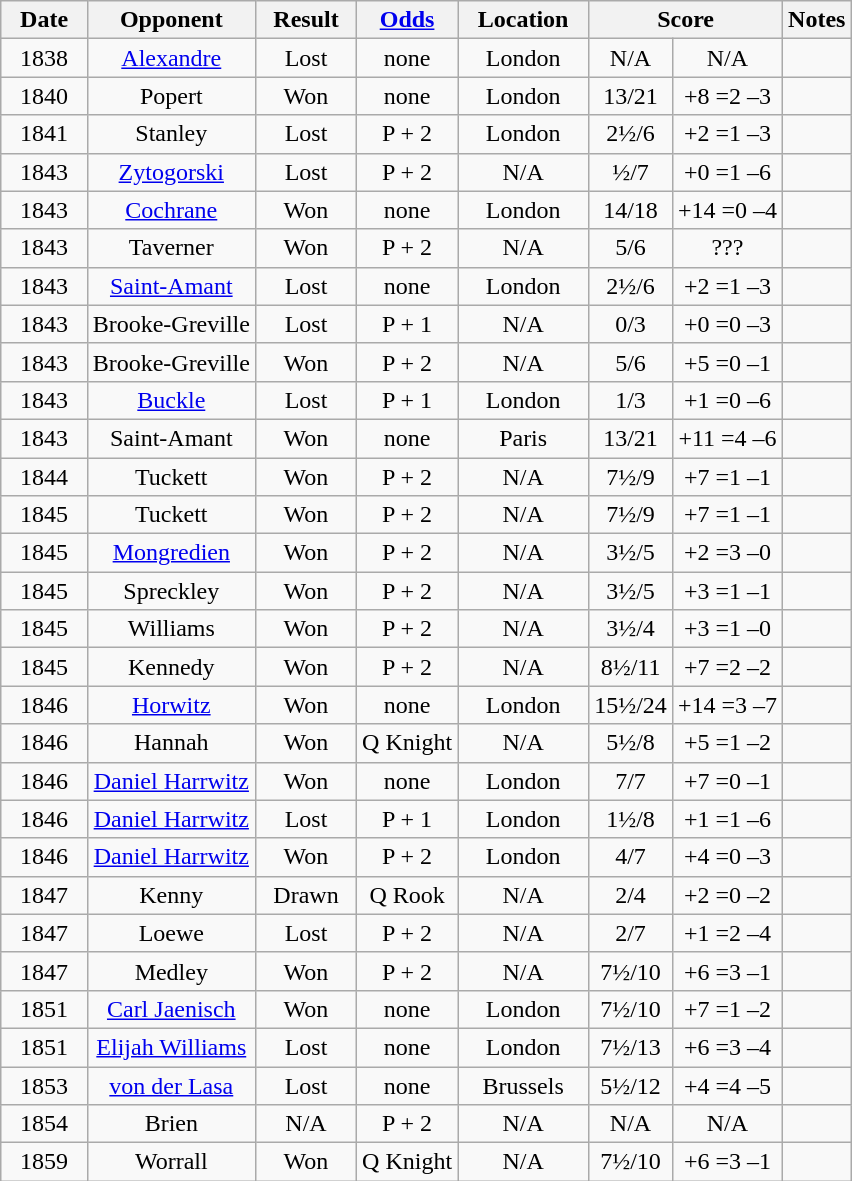<table class="wikitable sortable" style="text-align:center; margin:1em auto 1em auto;">
<tr>
<th style="width:50px;">Date</th>
<th>Opponent</th>
<th style="width:60px;">Result</th>
<th style="width:60px;"><a href='#'>Odds</a></th>
<th style="width:80px;">Location</th>
<th class="unsortable" colspan="2" style="width:50px;">Score</th>
<th class="unsortable">Notes</th>
</tr>
<tr>
<td>1838</td>
<td><a href='#'>Alexandre</a></td>
<td>Lost</td>
<td>none</td>
<td>London</td>
<td>N/A</td>
<td>N/A</td>
<td align=center> </td>
</tr>
<tr>
<td>1840</td>
<td>Popert</td>
<td>Won</td>
<td>none</td>
<td>London</td>
<td>13/21</td>
<td>+8 =2 –3</td>
<td align=center> </td>
</tr>
<tr>
<td>1841</td>
<td>Stanley</td>
<td>Lost</td>
<td>P + 2</td>
<td>London</td>
<td>2½/6</td>
<td>+2 =1 –3</td>
<td align=center> </td>
</tr>
<tr>
<td>1843</td>
<td><a href='#'>Zytogorski</a></td>
<td>Lost</td>
<td>P + 2</td>
<td>N/A</td>
<td>½/7</td>
<td>+0 =1 –6</td>
<td align=center></td>
</tr>
<tr>
<td>1843</td>
<td><a href='#'>Cochrane</a></td>
<td>Won</td>
<td>none</td>
<td>London</td>
<td>14/18</td>
<td>+14 =0 –4</td>
<td align=center></td>
</tr>
<tr>
<td>1843</td>
<td>Taverner</td>
<td>Won</td>
<td>P + 2</td>
<td>N/A</td>
<td>5/6</td>
<td>???</td>
<td align=center> </td>
</tr>
<tr>
<td>1843</td>
<td><a href='#'>Saint-Amant</a></td>
<td>Lost</td>
<td>none</td>
<td>London</td>
<td>2½/6</td>
<td>+2 =1 –3</td>
<td align=center> </td>
</tr>
<tr>
<td>1843</td>
<td>Brooke-Greville</td>
<td>Lost</td>
<td>P + 1</td>
<td>N/A</td>
<td>0/3</td>
<td>+0 =0 –3</td>
<td align=center> </td>
</tr>
<tr>
<td>1843</td>
<td>Brooke-Greville</td>
<td>Won</td>
<td>P + 2</td>
<td>N/A</td>
<td>5/6</td>
<td>+5 =0 –1</td>
<td align=center> </td>
</tr>
<tr>
<td>1843</td>
<td><a href='#'>Buckle</a></td>
<td>Lost</td>
<td>P + 1</td>
<td>London</td>
<td>1/3</td>
<td>+1 =0 –6</td>
<td align=left> </td>
</tr>
<tr>
<td>1843</td>
<td>Saint-Amant</td>
<td>Won</td>
<td>none</td>
<td>Paris</td>
<td>13/21</td>
<td>+11 =4 –6</td>
<td align=center> </td>
</tr>
<tr>
<td>1844</td>
<td>Tuckett</td>
<td>Won</td>
<td>P + 2</td>
<td>N/A</td>
<td>7½/9</td>
<td>+7 =1 –1</td>
<td align=center> </td>
</tr>
<tr>
<td>1845</td>
<td>Tuckett</td>
<td>Won</td>
<td>P + 2</td>
<td>N/A</td>
<td>7½/9</td>
<td>+7 =1 –1</td>
<td align=center> </td>
</tr>
<tr>
<td>1845</td>
<td><a href='#'>Mongredien</a></td>
<td>Won</td>
<td>P + 2</td>
<td>N/A</td>
<td>3½/5</td>
<td>+2 =3 –0</td>
<td align=center> </td>
</tr>
<tr>
<td>1845</td>
<td>Spreckley</td>
<td>Won</td>
<td>P + 2</td>
<td>N/A</td>
<td>3½/5</td>
<td>+3 =1 –1</td>
<td align=center> </td>
</tr>
<tr>
<td>1845</td>
<td>Williams</td>
<td>Won</td>
<td>P + 2</td>
<td>N/A</td>
<td>3½/4</td>
<td>+3 =1 –0</td>
<td align=center> </td>
</tr>
<tr>
<td>1845</td>
<td>Kennedy</td>
<td>Won</td>
<td>P + 2</td>
<td>N/A</td>
<td>8½/11</td>
<td>+7 =2 –2</td>
<td align=center> </td>
</tr>
<tr>
<td>1846</td>
<td><a href='#'>Horwitz</a></td>
<td>Won</td>
<td>none</td>
<td>London</td>
<td>15½/24</td>
<td>+14 =3 –7</td>
<td align=center> </td>
</tr>
<tr>
<td>1846</td>
<td>Hannah</td>
<td>Won</td>
<td>Q Knight</td>
<td>N/A</td>
<td>5½/8</td>
<td>+5 =1 –2</td>
<td align=center> </td>
</tr>
<tr>
<td>1846</td>
<td><a href='#'>Daniel Harrwitz</a></td>
<td>Won</td>
<td>none</td>
<td>London</td>
<td>7/7</td>
<td>+7 =0 –1</td>
<td align=center></td>
</tr>
<tr>
<td>1846</td>
<td><a href='#'>Daniel Harrwitz</a></td>
<td>Lost</td>
<td>P + 1</td>
<td>London</td>
<td>1½/8</td>
<td>+1 =1 –6</td>
<td align=center></td>
</tr>
<tr>
<td>1846</td>
<td><a href='#'>Daniel Harrwitz</a></td>
<td>Won</td>
<td>P + 2</td>
<td>London</td>
<td>4/7</td>
<td>+4 =0 –3</td>
<td align=center></td>
</tr>
<tr>
<td>1847</td>
<td>Kenny</td>
<td>Drawn</td>
<td>Q Rook</td>
<td>N/A</td>
<td>2/4</td>
<td>+2 =0 –2</td>
<td align=center> </td>
</tr>
<tr>
<td>1847</td>
<td>Loewe</td>
<td>Lost</td>
<td>P + 2</td>
<td>N/A</td>
<td>2/7</td>
<td>+1 =2 –4</td>
<td align=center> </td>
</tr>
<tr>
<td>1847</td>
<td>Medley</td>
<td>Won</td>
<td>P + 2</td>
<td>N/A</td>
<td>7½/10</td>
<td>+6 =3 –1</td>
<td align=center> </td>
</tr>
<tr>
<td>1851</td>
<td><a href='#'>Carl Jaenisch</a></td>
<td>Won</td>
<td>none</td>
<td>London</td>
<td>7½/10</td>
<td>+7 =1 –2</td>
<td align=center> </td>
</tr>
<tr>
<td>1851</td>
<td><a href='#'>Elijah Williams</a></td>
<td>Lost</td>
<td>none</td>
<td>London</td>
<td>7½/13</td>
<td>+6 =3 –4</td>
<td align=center></td>
</tr>
<tr>
<td>1853</td>
<td><a href='#'>von der Lasa</a></td>
<td>Lost</td>
<td>none</td>
<td>Brussels</td>
<td>5½/12</td>
<td>+4 =4 –5</td>
<td align=center></td>
</tr>
<tr>
<td>1854</td>
<td>Brien</td>
<td>N/A</td>
<td>P + 2</td>
<td>N/A</td>
<td>N/A</td>
<td>N/A</td>
<td align=center> </td>
</tr>
<tr>
<td>1859</td>
<td>Worrall</td>
<td>Won</td>
<td>Q Knight</td>
<td>N/A</td>
<td>7½/10</td>
<td>+6 =3 –1</td>
<td align=center> </td>
</tr>
</table>
